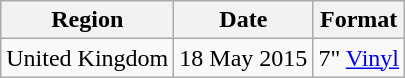<table class=wikitable>
<tr>
<th>Region</th>
<th>Date</th>
<th>Format</th>
</tr>
<tr>
<td>United Kingdom</td>
<td>18 May 2015</td>
<td>7" <a href='#'>Vinyl</a></td>
</tr>
</table>
